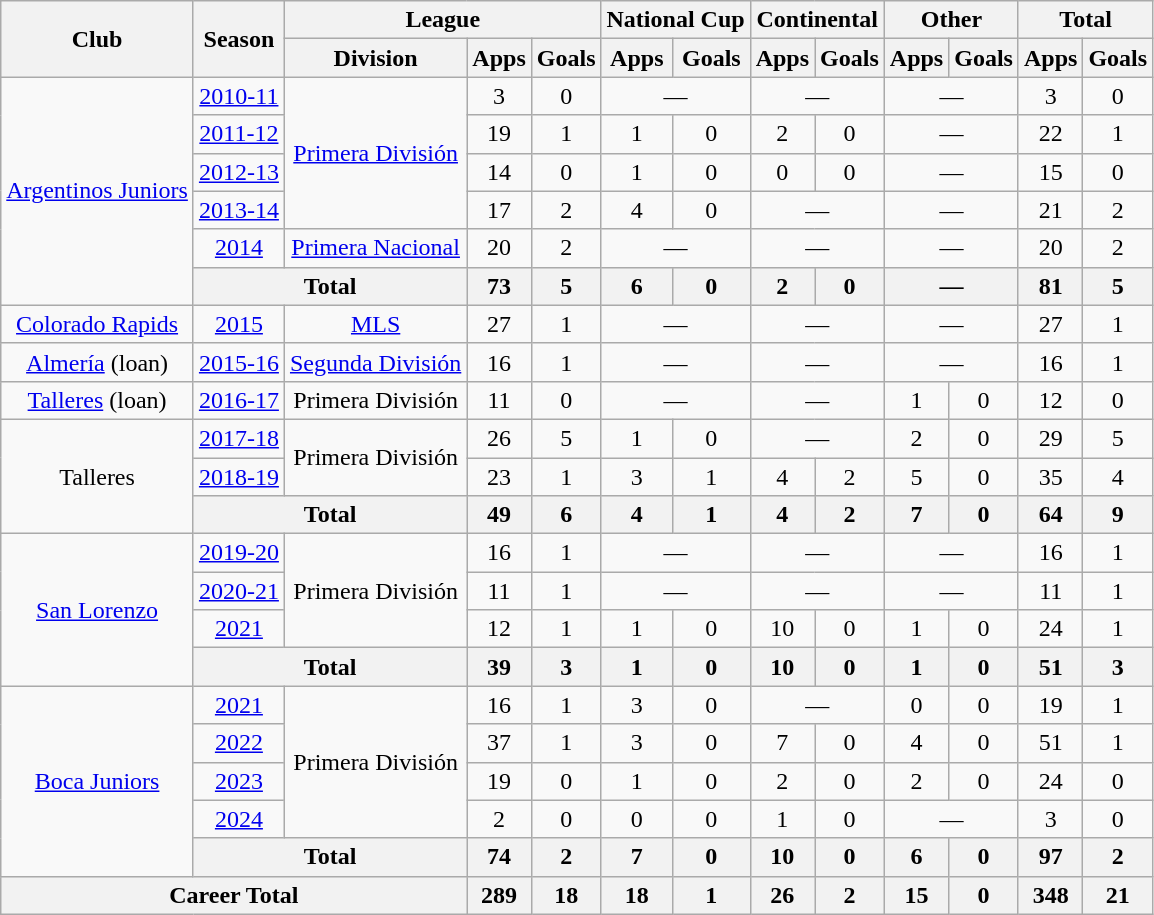<table class="wikitable" border="1" style="text-align: center;">
<tr>
<th rowspan="2">Club</th>
<th rowspan="2">Season</th>
<th colspan="3">League</th>
<th colspan="2">National Cup</th>
<th colspan="2">Continental</th>
<th colspan="2">Other</th>
<th colspan="2">Total</th>
</tr>
<tr>
<th>Division</th>
<th>Apps</th>
<th>Goals</th>
<th>Apps</th>
<th>Goals</th>
<th>Apps</th>
<th>Goals</th>
<th>Apps</th>
<th>Goals</th>
<th>Apps</th>
<th>Goals</th>
</tr>
<tr>
<td rowspan="6"><a href='#'>Argentinos Juniors</a></td>
<td><a href='#'>2010-11</a></td>
<td rowspan="4"><a href='#'>Primera División</a></td>
<td>3</td>
<td>0</td>
<td colspan="2">—</td>
<td colspan="2">—</td>
<td colspan="2">—</td>
<td>3</td>
<td>0</td>
</tr>
<tr>
<td><a href='#'>2011-12</a></td>
<td>19</td>
<td>1</td>
<td>1</td>
<td>0</td>
<td>2</td>
<td>0</td>
<td colspan="2">—</td>
<td>22</td>
<td>1</td>
</tr>
<tr>
<td><a href='#'>2012-13</a></td>
<td>14</td>
<td>0</td>
<td>1</td>
<td>0</td>
<td>0</td>
<td>0</td>
<td colspan="2">—</td>
<td>15</td>
<td>0</td>
</tr>
<tr>
<td><a href='#'>2013-14</a></td>
<td>17</td>
<td>2</td>
<td>4</td>
<td>0</td>
<td colspan="2">—</td>
<td colspan="2">—</td>
<td>21</td>
<td>2</td>
</tr>
<tr>
<td><a href='#'>2014</a></td>
<td><a href='#'>Primera Nacional</a></td>
<td>20</td>
<td>2</td>
<td colspan="2">—</td>
<td colspan="2">—</td>
<td colspan="2">—</td>
<td>20</td>
<td>2</td>
</tr>
<tr>
<th colspan="2">Total</th>
<th>73</th>
<th>5</th>
<th>6</th>
<th>0</th>
<th>2</th>
<th>0</th>
<th colspan="2">—</th>
<th>81</th>
<th>5</th>
</tr>
<tr>
<td><a href='#'>Colorado Rapids</a></td>
<td><a href='#'>2015</a></td>
<td><a href='#'>MLS</a></td>
<td>27</td>
<td>1</td>
<td colspan="2">—</td>
<td colspan="2">—</td>
<td colspan="2">—</td>
<td>27</td>
<td>1</td>
</tr>
<tr>
<td><a href='#'>Almería</a> (loan)</td>
<td><a href='#'>2015-16</a></td>
<td><a href='#'>Segunda División</a></td>
<td>16</td>
<td>1</td>
<td colspan="2">—</td>
<td colspan="2">—</td>
<td colspan="2">—</td>
<td>16</td>
<td>1</td>
</tr>
<tr>
<td><a href='#'>Talleres</a> (loan)</td>
<td><a href='#'>2016-17</a></td>
<td>Primera División</td>
<td>11</td>
<td>0</td>
<td colspan="2">—</td>
<td colspan="2">—</td>
<td>1</td>
<td>0</td>
<td>12</td>
<td>0</td>
</tr>
<tr>
<td rowspan="3">Talleres</td>
<td><a href='#'>2017-18</a></td>
<td rowspan="2">Primera División</td>
<td>26</td>
<td>5</td>
<td>1</td>
<td>0</td>
<td colspan="2">—</td>
<td>2</td>
<td>0</td>
<td>29</td>
<td>5</td>
</tr>
<tr>
<td><a href='#'>2018-19</a></td>
<td>23</td>
<td>1</td>
<td>3</td>
<td>1</td>
<td>4</td>
<td>2</td>
<td>5</td>
<td>0</td>
<td>35</td>
<td>4</td>
</tr>
<tr>
<th colspan="2">Total</th>
<th>49</th>
<th>6</th>
<th>4</th>
<th>1</th>
<th>4</th>
<th>2</th>
<th>7</th>
<th>0</th>
<th>64</th>
<th>9</th>
</tr>
<tr>
<td rowspan="4"><a href='#'>San Lorenzo</a></td>
<td><a href='#'>2019-20</a></td>
<td rowspan="3">Primera División</td>
<td>16</td>
<td>1</td>
<td colspan="2">—</td>
<td colspan="2">—</td>
<td colspan="2">—</td>
<td>16</td>
<td>1</td>
</tr>
<tr>
<td><a href='#'>2020-21</a></td>
<td>11</td>
<td>1</td>
<td colspan="2">—</td>
<td colspan="2">—</td>
<td colspan="2">—</td>
<td>11</td>
<td>1</td>
</tr>
<tr>
<td><a href='#'>2021</a></td>
<td>12</td>
<td>1</td>
<td>1</td>
<td>0</td>
<td>10</td>
<td>0</td>
<td>1</td>
<td>0</td>
<td>24</td>
<td>1</td>
</tr>
<tr>
<th colspan="2">Total</th>
<th>39</th>
<th>3</th>
<th>1</th>
<th>0</th>
<th>10</th>
<th>0</th>
<th>1</th>
<th>0</th>
<th>51</th>
<th>3</th>
</tr>
<tr>
<td rowspan="5"><a href='#'>Boca Juniors</a></td>
<td><a href='#'>2021</a></td>
<td rowspan="4">Primera División</td>
<td>16</td>
<td>1</td>
<td>3</td>
<td>0</td>
<td colspan="2">—</td>
<td>0</td>
<td>0</td>
<td>19</td>
<td>1</td>
</tr>
<tr>
<td><a href='#'>2022</a></td>
<td>37</td>
<td>1</td>
<td>3</td>
<td>0</td>
<td>7</td>
<td>0</td>
<td>4</td>
<td>0</td>
<td>51</td>
<td>1</td>
</tr>
<tr>
<td><a href='#'>2023</a></td>
<td>19</td>
<td>0</td>
<td>1</td>
<td>0</td>
<td>2</td>
<td>0</td>
<td>2</td>
<td>0</td>
<td>24</td>
<td>0</td>
</tr>
<tr>
<td><a href='#'>2024</a></td>
<td>2</td>
<td>0</td>
<td>0</td>
<td>0</td>
<td>1</td>
<td>0</td>
<td colspan="2">—</td>
<td>3</td>
<td>0</td>
</tr>
<tr>
<th colspan="2">Total</th>
<th>74</th>
<th>2</th>
<th>7</th>
<th>0</th>
<th>10</th>
<th>0</th>
<th>6</th>
<th>0</th>
<th>97</th>
<th>2</th>
</tr>
<tr>
<th colspan="3">Career Total</th>
<th>289</th>
<th>18</th>
<th>18</th>
<th>1</th>
<th>26</th>
<th>2</th>
<th>15</th>
<th>0</th>
<th>348</th>
<th>21</th>
</tr>
</table>
